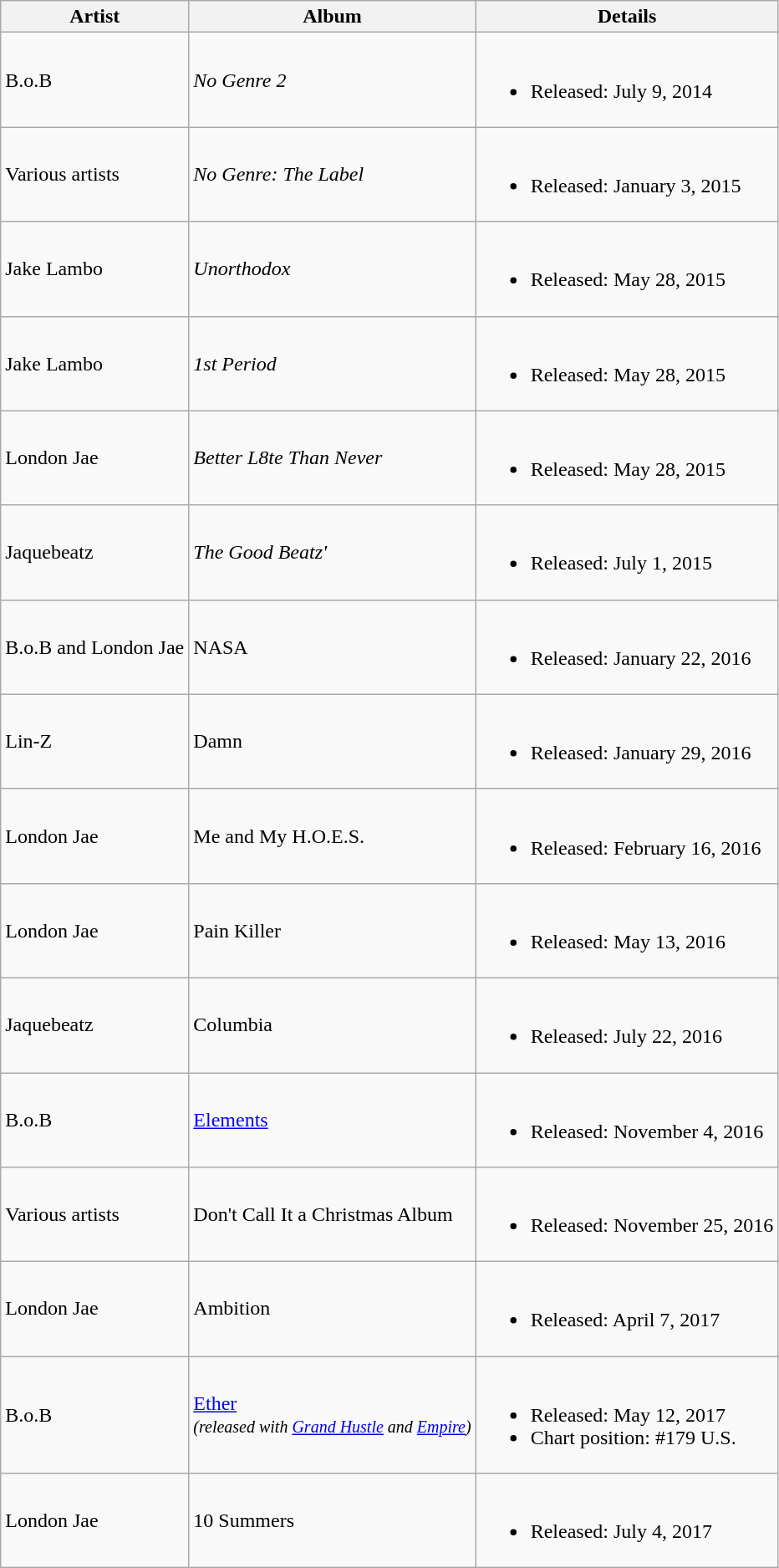<table class="wikitable sortable">
<tr>
<th>Artist</th>
<th>Album</th>
<th class="unsortable">Details</th>
</tr>
<tr>
<td>B.o.B</td>
<td><em>No Genre 2</em></td>
<td><br><ul><li>Released: July 9, 2014</li></ul></td>
</tr>
<tr>
<td>Various artists</td>
<td><em>No Genre: The Label</em></td>
<td><br><ul><li>Released: January 3, 2015</li></ul></td>
</tr>
<tr>
<td>Jake Lambo</td>
<td><em>Unorthodox</em></td>
<td><br><ul><li>Released: May 28, 2015</li></ul></td>
</tr>
<tr>
<td>Jake Lambo</td>
<td><em>1st Period</em></td>
<td><br><ul><li>Released: May 28, 2015</li></ul></td>
</tr>
<tr>
<td>London Jae</td>
<td><em>Better L8te Than Never</em></td>
<td><br><ul><li>Released: May 28, 2015</li></ul></td>
</tr>
<tr>
<td>Jaquebeatz</td>
<td><em>The Good Beatz'</td>
<td><br><ul><li>Released: July 1, 2015</li></ul></td>
</tr>
<tr>
<td>B.o.B and London Jae</td>
<td></em>NASA<em></td>
<td><br><ul><li>Released: January 22, 2016</li></ul></td>
</tr>
<tr>
<td>Lin-Z</td>
<td></em>Damn<em></td>
<td><br><ul><li>Released: January 29, 2016</li></ul></td>
</tr>
<tr>
<td>London Jae</td>
<td></em>Me and My H.O.E.S.<em></td>
<td><br><ul><li>Released: February 16, 2016</li></ul></td>
</tr>
<tr>
<td>London Jae</td>
<td></em>Pain Killer<em></td>
<td><br><ul><li>Released: May 13, 2016</li></ul></td>
</tr>
<tr>
<td>Jaquebeatz</td>
<td></em>Columbia<em></td>
<td><br><ul><li>Released: July 22, 2016</li></ul></td>
</tr>
<tr>
<td>B.o.B</td>
<td></em><a href='#'>Elements</a><em></td>
<td><br><ul><li>Released: November 4, 2016</li></ul></td>
</tr>
<tr>
<td>Various artists</td>
<td></em>Don't Call It a Christmas Album<em></td>
<td><br><ul><li>Released: November 25, 2016</li></ul></td>
</tr>
<tr>
<td>London Jae</td>
<td></em>Ambition<em></td>
<td><br><ul><li>Released: April 7, 2017</li></ul></td>
</tr>
<tr>
<td>B.o.B</td>
<td></em><a href='#'>Ether</a><em><br><small>(released with <a href='#'>Grand Hustle</a> and <a href='#'>Empire</a>)</small></td>
<td><br><ul><li>Released: May 12, 2017</li><li>Chart position: #179 U.S.</li></ul></td>
</tr>
<tr>
<td>London Jae</td>
<td></em>10 Summers<em></td>
<td><br><ul><li>Released: July 4, 2017</li></ul></td>
</tr>
</table>
